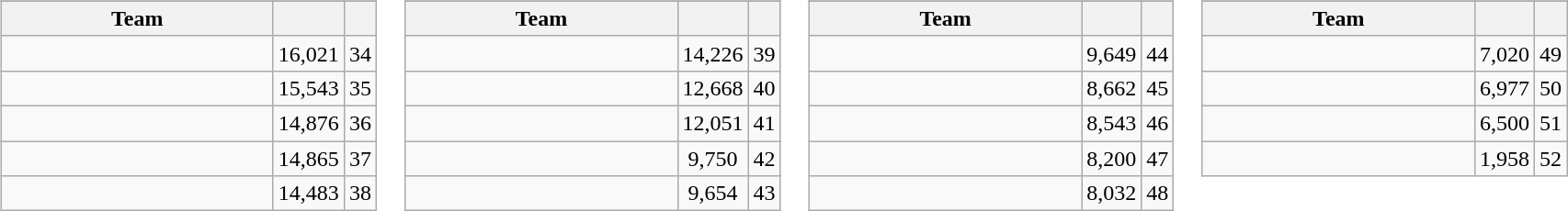<table>
<tr style="vertical-align:top">
<td><br><table class="wikitable" style="text-align:center">
<tr>
</tr>
<tr>
<th style="width:190px">Team</th>
<th></th>
<th></th>
</tr>
<tr>
<td style="text-align:left"></td>
<td>16,021</td>
<td>34</td>
</tr>
<tr>
<td style="text-align:left"></td>
<td>15,543</td>
<td>35</td>
</tr>
<tr>
<td style="text-align:left"></td>
<td>14,876</td>
<td>36</td>
</tr>
<tr>
<td style="text-align:left"></td>
<td>14,865</td>
<td>37</td>
</tr>
<tr>
<td style="text-align:left"></td>
<td>14,483</td>
<td>38</td>
</tr>
</table>
</td>
<td><br><table class="wikitable" style="text-align:center">
<tr>
</tr>
<tr>
<th style="width:190px">Team</th>
<th></th>
<th></th>
</tr>
<tr>
<td style="text-align:left"></td>
<td>14,226</td>
<td>39</td>
</tr>
<tr>
<td style="text-align:left"></td>
<td>12,668</td>
<td>40</td>
</tr>
<tr>
<td style="text-align:left"></td>
<td>12,051</td>
<td>41</td>
</tr>
<tr>
<td style="text-align:left"></td>
<td>9,750</td>
<td>42</td>
</tr>
<tr>
<td style="text-align:left"></td>
<td>9,654</td>
<td>43</td>
</tr>
</table>
</td>
<td><br><table class="wikitable" style="text-align:center">
<tr>
</tr>
<tr>
<th style="width:190px">Team</th>
<th></th>
<th></th>
</tr>
<tr>
<td style="text-align:left"></td>
<td>9,649</td>
<td>44</td>
</tr>
<tr>
<td style="text-align:left"></td>
<td>8,662</td>
<td>45</td>
</tr>
<tr>
<td style="text-align:left"></td>
<td>8,543</td>
<td>46</td>
</tr>
<tr>
<td style="text-align:left"></td>
<td>8,200</td>
<td>47</td>
</tr>
<tr>
<td style="text-align:left"></td>
<td>8,032</td>
<td>48</td>
</tr>
</table>
</td>
<td><br><table class="wikitable" style="text-align:center">
<tr>
</tr>
<tr>
<th style="width:190px">Team</th>
<th></th>
<th></th>
</tr>
<tr>
<td style="text-align:left"></td>
<td>7,020</td>
<td>49</td>
</tr>
<tr>
<td style="text-align:left"></td>
<td>6,977</td>
<td>50</td>
</tr>
<tr>
<td style="text-align:left"></td>
<td>6,500</td>
<td>51</td>
</tr>
<tr>
<td style="text-align:left"></td>
<td>1,958</td>
<td>52</td>
</tr>
</table>
</td>
</tr>
</table>
